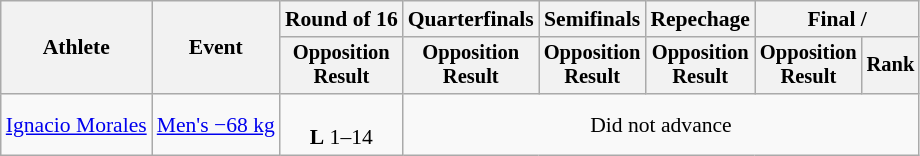<table class="wikitable" style="font-size:90%;">
<tr>
<th rowspan=2>Athlete</th>
<th rowspan=2>Event</th>
<th>Round of 16</th>
<th>Quarterfinals</th>
<th>Semifinals</th>
<th>Repechage</th>
<th colspan=2>Final / </th>
</tr>
<tr style="font-size:95%">
<th>Opposition<br>Result</th>
<th>Opposition<br>Result</th>
<th>Opposition<br>Result</th>
<th>Opposition<br>Result</th>
<th>Opposition<br>Result</th>
<th>Rank</th>
</tr>
<tr align=center>
<td align=left><a href='#'>Ignacio Morales</a></td>
<td align=left><a href='#'>Men's −68 kg</a></td>
<td><br><strong>L</strong> 1–14 </td>
<td colspan=5>Did not advance</td>
</tr>
</table>
